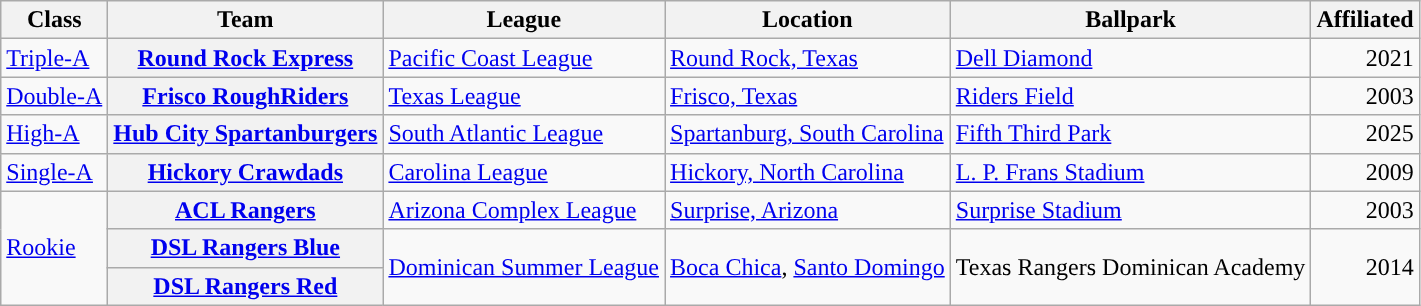<table class="wikitable plainrowheaders sortable">
<tr>
<th scope="col">Class</th>
<th scope="col">Team</th>
<th scope="col">League</th>
<th scope="col">Location</th>
<th scope="col">Ballpark</th>
<th scope="col">Affiliated</th>
</tr>
<tr>
<td><a href='#'>Triple-A</a></td>
<th scope="row"><a href='#'>Round Rock Express</a></th>
<td><a href='#'>Pacific Coast League</a></td>
<td><a href='#'>Round Rock, Texas</a></td>
<td><a href='#'>Dell Diamond</a></td>
<td align="right">2021</td>
</tr>
<tr>
<td><a href='#'>Double-A</a></td>
<th scope="row"><a href='#'>Frisco RoughRiders</a></th>
<td><a href='#'>Texas League</a></td>
<td><a href='#'>Frisco, Texas</a></td>
<td><a href='#'>Riders Field</a></td>
<td align="right">2003</td>
</tr>
<tr>
<td><a href='#'>High-A</a></td>
<th scope="row"><a href='#'>Hub City Spartanburgers</a></th>
<td><a href='#'>South Atlantic League</a></td>
<td><a href='#'>Spartanburg, South Carolina</a></td>
<td><a href='#'>Fifth Third Park</a></td>
<td align="right">2025</td>
</tr>
<tr>
<td><a href='#'>Single-A</a></td>
<th scope="row"><a href='#'>Hickory Crawdads</a></th>
<td><a href='#'>Carolina League</a></td>
<td><a href='#'>Hickory, North Carolina</a></td>
<td><a href='#'>L. P. Frans Stadium</a></td>
<td align="right">2009</td>
</tr>
<tr>
<td rowspan=3><a href='#'>Rookie</a></td>
<th scope="row"><a href='#'>ACL Rangers</a></th>
<td><a href='#'>Arizona Complex League</a></td>
<td><a href='#'>Surprise, Arizona</a></td>
<td><a href='#'>Surprise Stadium</a></td>
<td align="right">2003</td>
</tr>
<tr>
<th scope="row"><a href='#'>DSL Rangers Blue</a></th>
<td rowspan=2><a href='#'>Dominican Summer League</a></td>
<td rowspan=2><a href='#'>Boca Chica</a>, <a href='#'>Santo Domingo</a></td>
<td rowspan=2>Texas Rangers Dominican Academy</td>
<td rowspan=2 align="right">2014</td>
</tr>
<tr>
<th scope="row"><a href='#'>DSL Rangers Red</a></th>
</tr>
</table>
